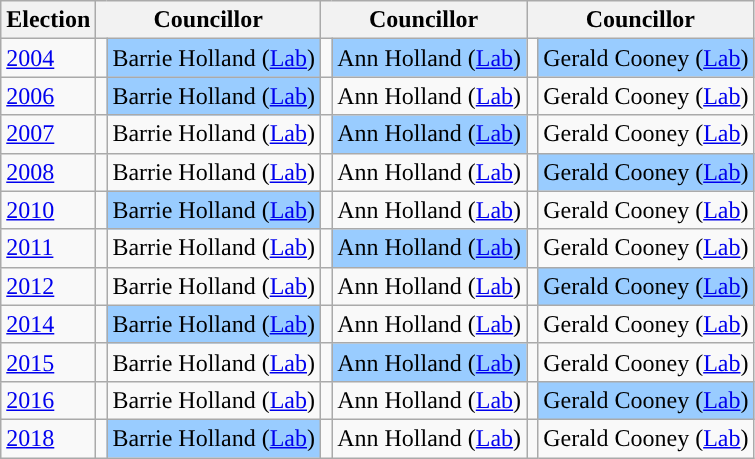<table class="wikitable">
<tr>
<th>Election</th>
<th colspan="2">Councillor</th>
<th colspan="2">Councillor</th>
<th colspan="2">Councillor</th>
</tr>
<tr>
<td><a href='#'>2004</a></td>
<td style="background-color: "></td>
<td bgcolor="#99CCFF">Barrie Holland (<a href='#'>Lab</a>)</td>
<td style="background-color: "></td>
<td bgcolor="#99CCFF">Ann Holland (<a href='#'>Lab</a>)</td>
<td style="background-color: "></td>
<td bgcolor="#99CCFF">Gerald Cooney (<a href='#'>Lab</a>)</td>
</tr>
<tr>
<td><a href='#'>2006</a></td>
<td style="background-color: "></td>
<td bgcolor="#99CCFF">Barrie Holland (<a href='#'>Lab</a>)</td>
<td style="background-color: "></td>
<td>Ann Holland (<a href='#'>Lab</a>)</td>
<td style="background-color: "></td>
<td>Gerald Cooney (<a href='#'>Lab</a>)</td>
</tr>
<tr>
<td><a href='#'>2007</a></td>
<td style="background-color: "></td>
<td>Barrie Holland (<a href='#'>Lab</a>)</td>
<td style="background-color: "></td>
<td bgcolor="#99CCFF">Ann Holland (<a href='#'>Lab</a>)</td>
<td style="background-color: "></td>
<td>Gerald Cooney (<a href='#'>Lab</a>)</td>
</tr>
<tr>
<td><a href='#'>2008</a></td>
<td style="background-color: "></td>
<td>Barrie Holland (<a href='#'>Lab</a>)</td>
<td style="background-color: "></td>
<td>Ann Holland (<a href='#'>Lab</a>)</td>
<td style="background-color: "></td>
<td bgcolor="#99CCFF">Gerald Cooney (<a href='#'>Lab</a>)</td>
</tr>
<tr>
<td><a href='#'>2010</a></td>
<td style="background-color: "></td>
<td bgcolor="#99CCFF">Barrie Holland (<a href='#'>Lab</a>)</td>
<td style="background-color: "></td>
<td>Ann Holland (<a href='#'>Lab</a>)</td>
<td style="background-color: "></td>
<td>Gerald Cooney (<a href='#'>Lab</a>)</td>
</tr>
<tr>
<td><a href='#'>2011</a></td>
<td style="background-color: "></td>
<td>Barrie Holland (<a href='#'>Lab</a>)</td>
<td style="background-color: "></td>
<td bgcolor="#99CCFF">Ann Holland (<a href='#'>Lab</a>)</td>
<td style="background-color: "></td>
<td>Gerald Cooney (<a href='#'>Lab</a>)</td>
</tr>
<tr>
<td><a href='#'>2012</a></td>
<td style="background-color: "></td>
<td>Barrie Holland (<a href='#'>Lab</a>)</td>
<td style="background-color: "></td>
<td>Ann Holland (<a href='#'>Lab</a>)</td>
<td style="background-color: "></td>
<td bgcolor="#99CCFF">Gerald Cooney (<a href='#'>Lab</a>)</td>
</tr>
<tr>
<td><a href='#'>2014</a></td>
<td style="background-color: "></td>
<td bgcolor="#99CCFF">Barrie Holland (<a href='#'>Lab</a>)</td>
<td style="background-color: "></td>
<td>Ann Holland (<a href='#'>Lab</a>)</td>
<td style="background-color: "></td>
<td>Gerald Cooney (<a href='#'>Lab</a>)</td>
</tr>
<tr>
<td><a href='#'>2015</a></td>
<td style="background-color: "></td>
<td>Barrie Holland (<a href='#'>Lab</a>)</td>
<td style="background-color: "></td>
<td bgcolor="#99CCFF">Ann Holland (<a href='#'>Lab</a>)</td>
<td style="background-color: "></td>
<td>Gerald Cooney (<a href='#'>Lab</a>)</td>
</tr>
<tr>
<td><a href='#'>2016</a></td>
<td style="background-color: "></td>
<td>Barrie Holland (<a href='#'>Lab</a>)</td>
<td style="background-color: "></td>
<td>Ann Holland (<a href='#'>Lab</a>)</td>
<td style="background-color: "></td>
<td bgcolor="#99CCFF">Gerald Cooney (<a href='#'>Lab</a>)</td>
</tr>
<tr>
<td><a href='#'>2018</a></td>
<td style="background-color: "></td>
<td bgcolor="#99CCFF">Barrie Holland (<a href='#'>Lab</a>)</td>
<td style="background-color: "></td>
<td>Ann Holland (<a href='#'>Lab</a>)</td>
<td style="background-color: "></td>
<td>Gerald Cooney (<a href='#'>Lab</a>)</td>
</tr>
</table>
